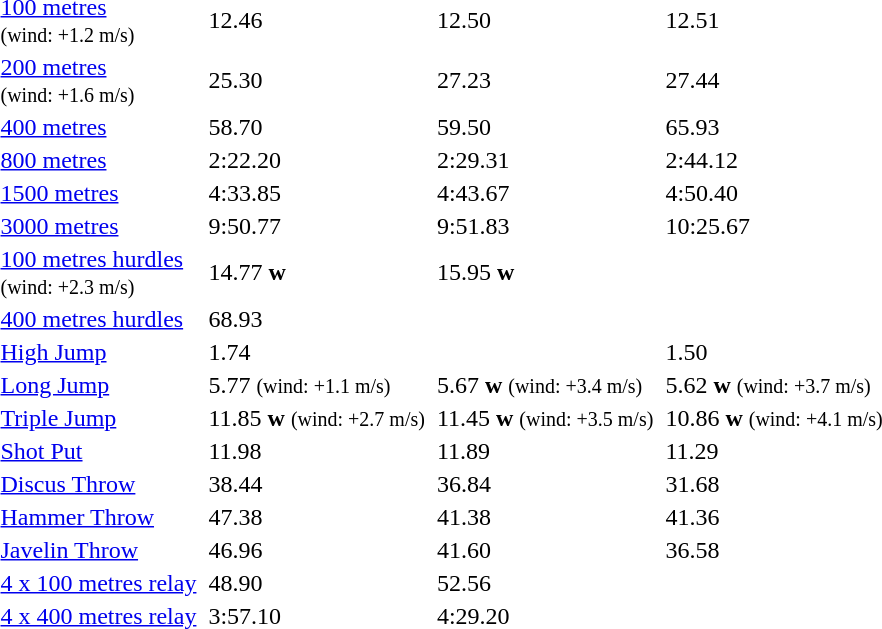<table>
<tr>
<td><a href='#'>100 metres</a> <br> <small>(wind: +1.2 m/s)</small></td>
<td></td>
<td>12.46</td>
<td></td>
<td>12.50</td>
<td></td>
<td>12.51</td>
</tr>
<tr>
<td><a href='#'>200 metres</a> <br> <small>(wind: +1.6 m/s)</small></td>
<td></td>
<td>25.30</td>
<td></td>
<td>27.23</td>
<td></td>
<td>27.44</td>
</tr>
<tr>
<td><a href='#'>400 metres</a></td>
<td></td>
<td>58.70</td>
<td></td>
<td>59.50</td>
<td></td>
<td>65.93</td>
</tr>
<tr>
<td><a href='#'>800 metres</a></td>
<td></td>
<td>2:22.20</td>
<td></td>
<td>2:29.31</td>
<td></td>
<td>2:44.12</td>
</tr>
<tr>
<td><a href='#'>1500 metres</a></td>
<td></td>
<td>4:33.85</td>
<td></td>
<td>4:43.67</td>
<td></td>
<td>4:50.40</td>
</tr>
<tr>
<td><a href='#'>3000 metres</a></td>
<td></td>
<td>9:50.77</td>
<td></td>
<td>9:51.83</td>
<td></td>
<td>10:25.67</td>
</tr>
<tr>
<td><a href='#'>100 metres hurdles</a> <br> <small>(wind: +2.3 m/s)</small></td>
<td></td>
<td>14.77 <strong>w</strong></td>
<td></td>
<td>15.95 <strong>w</strong></td>
<td></td>
<td></td>
</tr>
<tr>
<td><a href='#'>400 metres hurdles</a></td>
<td></td>
<td>68.93</td>
<td></td>
<td></td>
<td></td>
<td></td>
</tr>
<tr>
<td><a href='#'>High Jump</a></td>
<td> <br> </td>
<td>1.74</td>
<td></td>
<td></td>
<td></td>
<td>1.50</td>
</tr>
<tr>
<td><a href='#'>Long Jump</a></td>
<td></td>
<td>5.77 <small>(wind: +1.1 m/s)</small></td>
<td></td>
<td>5.67 <strong>w</strong> <small>(wind: +3.4 m/s)</small></td>
<td></td>
<td>5.62 <strong>w</strong> <small>(wind: +3.7 m/s)</small></td>
</tr>
<tr>
<td><a href='#'>Triple Jump</a></td>
<td></td>
<td>11.85 <strong>w</strong> <small>(wind: +2.7 m/s)</small></td>
<td></td>
<td>11.45 <strong>w</strong> <small>(wind: +3.5 m/s)</small></td>
<td></td>
<td>10.86 <strong>w</strong> <small>(wind: +4.1 m/s)</small></td>
</tr>
<tr>
<td><a href='#'>Shot Put</a></td>
<td></td>
<td>11.98</td>
<td></td>
<td>11.89</td>
<td></td>
<td>11.29</td>
</tr>
<tr>
<td><a href='#'>Discus Throw</a></td>
<td></td>
<td>38.44</td>
<td></td>
<td>36.84</td>
<td></td>
<td>31.68</td>
</tr>
<tr>
<td><a href='#'>Hammer Throw</a></td>
<td></td>
<td>47.38</td>
<td></td>
<td>41.38</td>
<td></td>
<td>41.36</td>
</tr>
<tr>
<td><a href='#'>Javelin Throw</a></td>
<td></td>
<td>46.96</td>
<td></td>
<td>41.60</td>
<td></td>
<td>36.58</td>
</tr>
<tr>
<td><a href='#'>4 x 100 metres relay</a></td>
<td></td>
<td>48.90</td>
<td></td>
<td>52.56</td>
<td></td>
<td></td>
</tr>
<tr>
<td><a href='#'>4 x 400 metres relay</a></td>
<td></td>
<td>3:57.10</td>
<td></td>
<td>4:29.20</td>
<td></td>
<td></td>
</tr>
</table>
